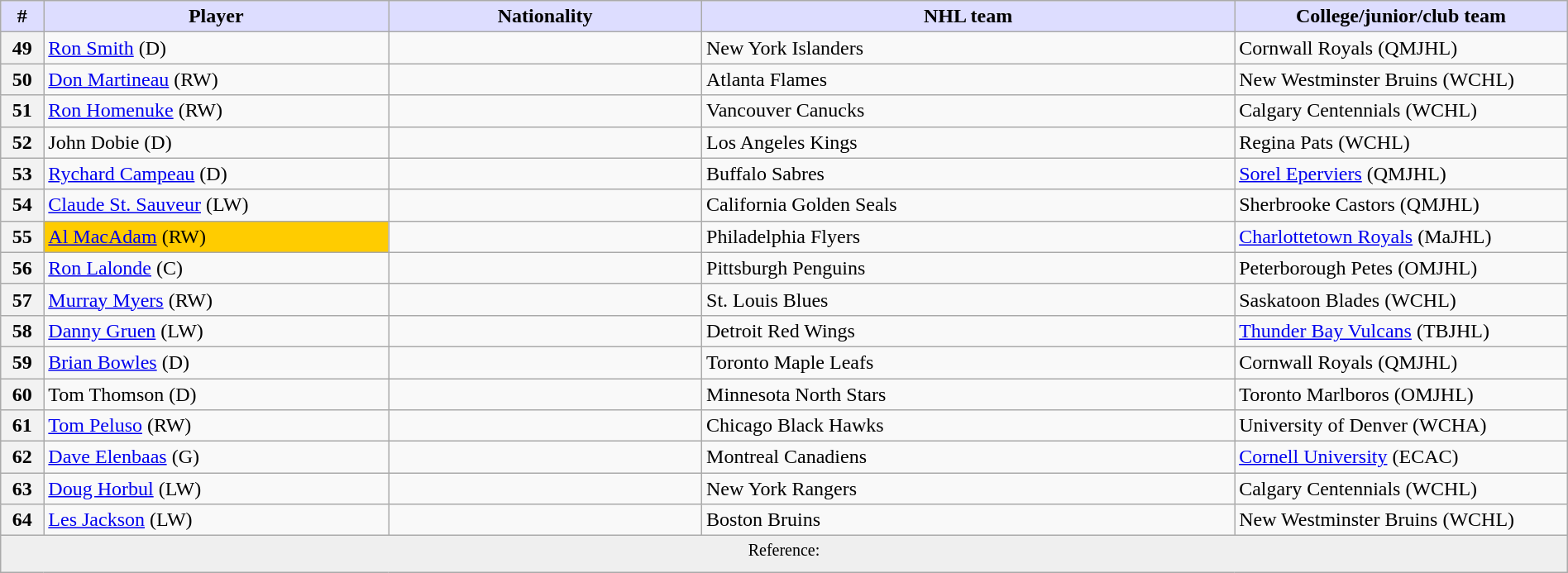<table class="wikitable" style="width: 100%">
<tr>
<th style="background:#ddf; width:2.75%;">#</th>
<th style="background:#ddf; width:22.0%;">Player</th>
<th style="background:#ddf; width:20.0%;">Nationality</th>
<th style="background:#ddf; width:34.0%;">NHL team</th>
<th style="background:#ddf; width:100.0%;">College/junior/club team</th>
</tr>
<tr>
<th>49</th>
<td><a href='#'>Ron Smith</a> (D)</td>
<td></td>
<td>New York Islanders</td>
<td>Cornwall Royals (QMJHL)</td>
</tr>
<tr>
<th>50</th>
<td><a href='#'>Don Martineau</a> (RW)</td>
<td></td>
<td>Atlanta Flames</td>
<td>New Westminster Bruins (WCHL)</td>
</tr>
<tr>
<th>51</th>
<td><a href='#'>Ron Homenuke</a> (RW)</td>
<td></td>
<td>Vancouver Canucks</td>
<td>Calgary Centennials (WCHL)</td>
</tr>
<tr>
<th>52</th>
<td>John Dobie (D)</td>
<td></td>
<td>Los Angeles Kings</td>
<td>Regina Pats (WCHL)</td>
</tr>
<tr>
<th>53</th>
<td><a href='#'>Rychard Campeau</a> (D)</td>
<td></td>
<td>Buffalo Sabres</td>
<td><a href='#'>Sorel Eperviers</a> (QMJHL)</td>
</tr>
<tr>
<th>54</th>
<td><a href='#'>Claude St. Sauveur</a> (LW)</td>
<td></td>
<td>California Golden Seals</td>
<td>Sherbrooke Castors (QMJHL)</td>
</tr>
<tr>
<th>55</th>
<td bgcolor="#FFCC00"><a href='#'>Al MacAdam</a> (RW)</td>
<td></td>
<td>Philadelphia Flyers</td>
<td><a href='#'>Charlottetown Royals</a> (MaJHL)</td>
</tr>
<tr>
<th>56</th>
<td><a href='#'>Ron Lalonde</a> (C)</td>
<td></td>
<td>Pittsburgh Penguins</td>
<td>Peterborough Petes (OMJHL)</td>
</tr>
<tr>
<th>57</th>
<td><a href='#'>Murray Myers</a> (RW)</td>
<td></td>
<td>St. Louis Blues</td>
<td>Saskatoon Blades (WCHL)</td>
</tr>
<tr>
<th>58</th>
<td><a href='#'>Danny Gruen</a> (LW)</td>
<td></td>
<td>Detroit Red Wings</td>
<td><a href='#'>Thunder Bay Vulcans</a> (TBJHL)</td>
</tr>
<tr>
<th>59</th>
<td><a href='#'>Brian Bowles</a> (D)</td>
<td></td>
<td>Toronto Maple Leafs</td>
<td>Cornwall Royals (QMJHL)</td>
</tr>
<tr>
<th>60</th>
<td>Tom Thomson (D)</td>
<td></td>
<td>Minnesota North Stars</td>
<td>Toronto Marlboros (OMJHL)</td>
</tr>
<tr>
<th>61</th>
<td><a href='#'>Tom Peluso</a> (RW)</td>
<td></td>
<td>Chicago Black Hawks</td>
<td>University of Denver (WCHA)</td>
</tr>
<tr>
<th>62</th>
<td><a href='#'>Dave Elenbaas</a> (G)</td>
<td></td>
<td>Montreal Canadiens</td>
<td><a href='#'>Cornell University</a> (ECAC)</td>
</tr>
<tr>
<th>63</th>
<td><a href='#'>Doug Horbul</a> (LW)</td>
<td></td>
<td>New York Rangers</td>
<td>Calgary Centennials (WCHL)</td>
</tr>
<tr>
<th>64</th>
<td><a href='#'>Les Jackson</a> (LW)</td>
<td></td>
<td>Boston Bruins</td>
<td>New Westminster Bruins (WCHL)</td>
</tr>
<tr>
<td align=center colspan="6" bgcolor="#efefef"><sup>Reference: </sup></td>
</tr>
</table>
